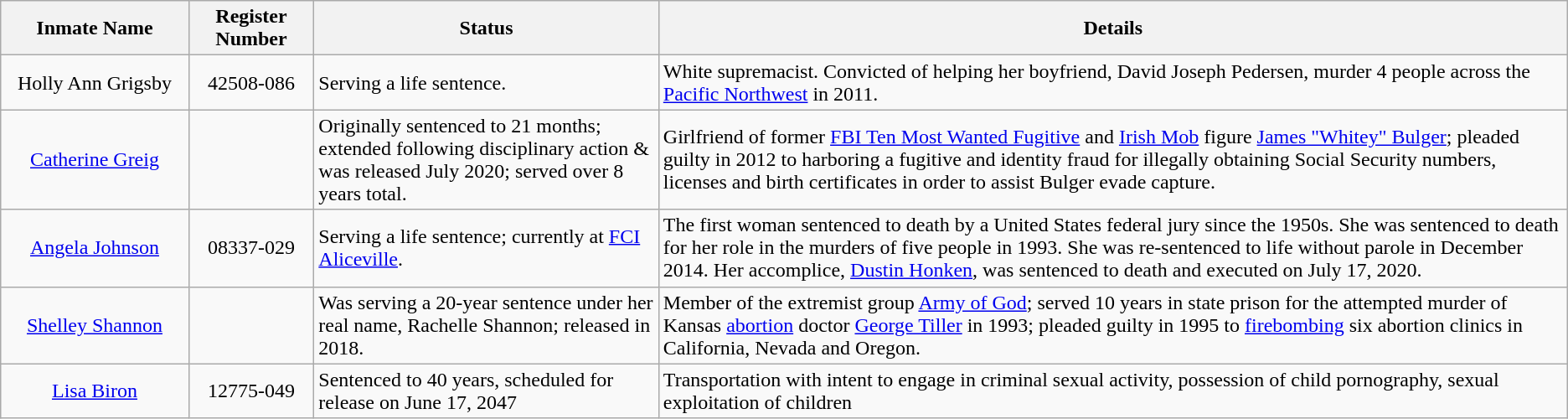<table class="wikitable sortable">
<tr>
<th width=12%>Inmate Name</th>
<th width=8%>Register Number</th>
<th width=22%>Status</th>
<th width=58%>Details</th>
</tr>
<tr>
<td style="text-align:center;">Holly Ann Grigsby</td>
<td style="text-align:center;">42508-086</td>
<td>Serving a life sentence.</td>
<td>White supremacist. Convicted of helping her boyfriend, David Joseph Pedersen, murder 4 people across the <a href='#'>Pacific Northwest</a> in 2011.</td>
</tr>
<tr>
<td style="text-align:center;"><a href='#'>Catherine Greig</a></td>
<td style="text-align:center;"></td>
<td>Originally sentenced to 21 months; extended following disciplinary action & was released July 2020; served over 8 years total.</td>
<td>Girlfriend of former <a href='#'>FBI Ten Most Wanted Fugitive</a> and <a href='#'>Irish Mob</a> figure <a href='#'>James "Whitey" Bulger</a>; pleaded guilty in 2012 to harboring a fugitive and identity fraud for illegally obtaining Social Security numbers, licenses and birth certificates in order to assist Bulger evade capture.</td>
</tr>
<tr>
<td style="text-align:center;"><a href='#'>Angela Johnson</a></td>
<td style="text-align:center;">08337-029</td>
<td>Serving a life sentence; currently at <a href='#'>FCI Aliceville</a>.</td>
<td>The first woman sentenced to death by a United States federal jury since the 1950s. She was sentenced to death for her role in the murders of five people in 1993. She was re-sentenced to life without parole in December 2014. Her accomplice, <a href='#'>Dustin Honken</a>, was sentenced to death and executed on July 17, 2020.</td>
</tr>
<tr>
<td style="text-align:center;"><a href='#'>Shelley Shannon</a></td>
<td style="text-align:center;"></td>
<td>Was serving a 20-year sentence under her real name, Rachelle Shannon; released in 2018.</td>
<td>Member of the extremist group <a href='#'>Army of God</a>; served 10 years in state prison for the attempted murder of Kansas <a href='#'>abortion</a> doctor <a href='#'>George Tiller</a> in 1993; pleaded guilty in 1995 to <a href='#'>firebombing</a> six abortion clinics in California, Nevada and Oregon.</td>
</tr>
<tr>
<td style="text-align:center;"><a href='#'>Lisa Biron</a></td>
<td style="text-align:center;">12775-049</td>
<td>Sentenced to 40 years, scheduled for release on June 17, 2047</td>
<td>Transportation with intent to engage in criminal sexual activity, possession of child pornography, sexual exploitation of children</td>
</tr>
</table>
